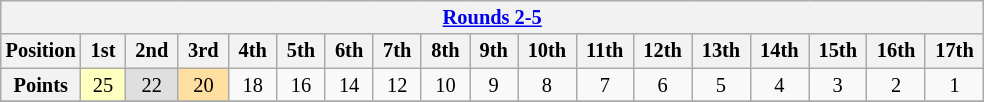<table class="wikitable" style="font-size:85%; text-align:center">
<tr>
<th colspan=18><a href='#'>Rounds 2-5</a></th>
</tr>
<tr>
<th>Position</th>
<th> 1st </th>
<th> 2nd </th>
<th> 3rd </th>
<th> 4th </th>
<th> 5th </th>
<th> 6th </th>
<th> 7th </th>
<th> 8th </th>
<th> 9th </th>
<th> 10th </th>
<th> 11th </th>
<th> 12th </th>
<th> 13th </th>
<th> 14th </th>
<th> 15th </th>
<th> 16th </th>
<th> 17th </th>
</tr>
<tr>
<th>Points</th>
<td style="background:#FFFFBF;">25</td>
<td style="background:#DFDFDF;">22</td>
<td style="background:#FFDF9F;">20</td>
<td>18</td>
<td>16</td>
<td>14</td>
<td>12</td>
<td>10</td>
<td>9</td>
<td>8</td>
<td>7</td>
<td>6</td>
<td>5</td>
<td>4</td>
<td>3</td>
<td>2</td>
<td>1</td>
</tr>
<tr>
</tr>
</table>
